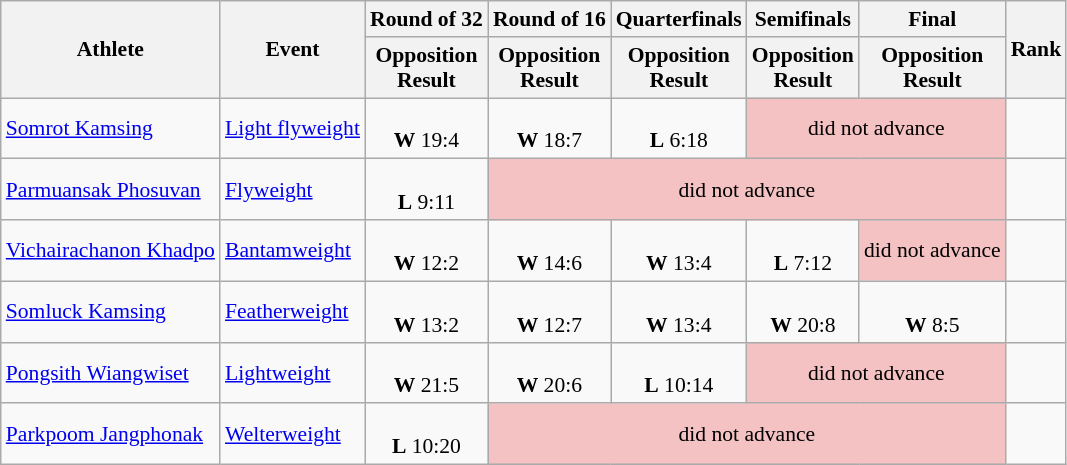<table class="wikitable" style="font-size:90%">
<tr>
<th rowspan="2">Athlete</th>
<th rowspan="2">Event</th>
<th>Round of 32</th>
<th>Round of 16</th>
<th>Quarterfinals</th>
<th>Semifinals</th>
<th>Final</th>
<th rowspan="2">Rank</th>
</tr>
<tr>
<th>Opposition<br>Result</th>
<th>Opposition<br>Result</th>
<th>Opposition<br>Result</th>
<th>Opposition<br>Result</th>
<th>Opposition<br>Result</th>
</tr>
<tr>
<td><a href='#'>Somrot Kamsing</a></td>
<td><a href='#'>Light flyweight</a></td>
<td align=center><br> <strong>W</strong> 19:4</td>
<td align=center><br><strong>W</strong> 18:7</td>
<td align=center><br><strong>L</strong> 6:18</td>
<td bgcolor="f4c2c2" colspan="2"  align="center">did not advance</td>
<td></td>
</tr>
<tr>
<td><a href='#'>Parmuansak Phosuvan</a></td>
<td><a href='#'>Flyweight</a></td>
<td align=center><br> <strong>L</strong> 9:11</td>
<td bgcolor="f4c2c2" colspan="4"  align="center">did not advance</td>
<td></td>
</tr>
<tr>
<td><a href='#'>Vichairachanon Khadpo</a></td>
<td><a href='#'>Bantamweight</a></td>
<td align=center><br> <strong>W</strong> 12:2</td>
<td align=center><br> <strong>W</strong> 14:6</td>
<td align=center><br> <strong>W</strong> 13:4</td>
<td align=center><br> <strong>L</strong> 7:12</td>
<td bgcolor="f4c2c2" align="center">did not advance</td>
<td align=center></td>
</tr>
<tr>
<td><a href='#'>Somluck Kamsing</a></td>
<td><a href='#'>Featherweight</a></td>
<td align=center><br> <strong>W</strong> 13:2</td>
<td align=center><br> <strong>W</strong> 12:7</td>
<td align=center><br> <strong>W</strong> 13:4</td>
<td align=center><br> <strong>W</strong> 20:8</td>
<td align=center><br> <strong>W</strong> 8:5</td>
<td align=center></td>
</tr>
<tr>
<td><a href='#'>Pongsith Wiangwiset</a></td>
<td><a href='#'>Lightweight</a></td>
<td align=center><br> <strong>W</strong> 21:5</td>
<td align=center><br><strong>W</strong> 20:6</td>
<td align=center><br><strong>L</strong> 10:14</td>
<td bgcolor="f4c2c2" colspan="2"  align="center">did not advance</td>
<td></td>
</tr>
<tr>
<td><a href='#'>Parkpoom Jangphonak</a></td>
<td><a href='#'>Welterweight</a></td>
<td align=center><br><strong>L</strong> 10:20</td>
<td bgcolor="f4c2c2" colspan="4"  align="center">did not advance</td>
<td></td>
</tr>
</table>
